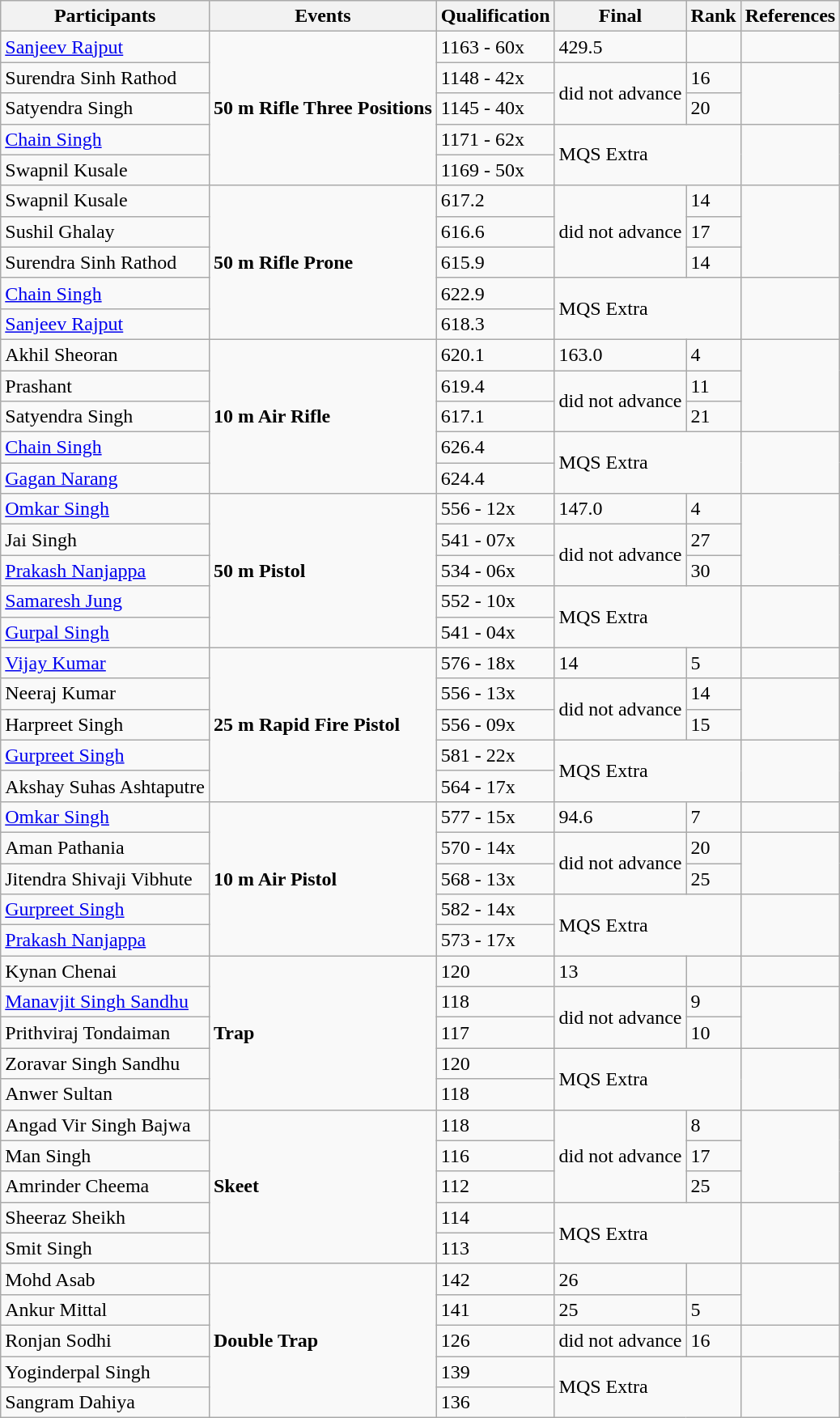<table class="wikitable">
<tr>
<th>Participants</th>
<th>Events</th>
<th>Qualification</th>
<th>Final</th>
<th>Rank</th>
<th>References</th>
</tr>
<tr>
<td><a href='#'>Sanjeev Rajput</a></td>
<td rowspan="5"><strong>50 m Rifle Three Positions</strong></td>
<td>1163 - 60x</td>
<td>429.5</td>
<td><strong></strong></td>
<td></td>
</tr>
<tr>
<td>Surendra Sinh Rathod</td>
<td>1148 - 42x</td>
<td rowspan="2">did not advance</td>
<td>16</td>
<td rowspan="2"></td>
</tr>
<tr>
<td>Satyendra Singh</td>
<td>1145 - 40x</td>
<td>20</td>
</tr>
<tr>
<td><a href='#'>Chain Singh</a></td>
<td>1171 - 62x</td>
<td colspan="2" rowspan="2">MQS Extra</td>
<td rowspan="2"></td>
</tr>
<tr>
<td>Swapnil Kusale</td>
<td>1169 - 50x</td>
</tr>
<tr>
<td>Swapnil Kusale</td>
<td rowspan="5"><strong>50 m Rifle Prone</strong></td>
<td>617.2</td>
<td rowspan="3">did not advance</td>
<td>14</td>
<td rowspan="3"></td>
</tr>
<tr>
<td>Sushil Ghalay</td>
<td>616.6</td>
<td>17</td>
</tr>
<tr>
<td>Surendra Sinh Rathod</td>
<td>615.9</td>
<td>14</td>
</tr>
<tr>
<td><a href='#'>Chain Singh</a></td>
<td>622.9</td>
<td colspan="2" rowspan="2">MQS Extra</td>
<td rowspan="2"></td>
</tr>
<tr>
<td><a href='#'>Sanjeev Rajput</a></td>
<td>618.3</td>
</tr>
<tr>
<td>Akhil Sheoran</td>
<td rowspan="5"><strong>10 m Air Rifle</strong></td>
<td>620.1</td>
<td>163.0</td>
<td>4</td>
<td rowspan="3"></td>
</tr>
<tr>
<td>Prashant</td>
<td>619.4</td>
<td rowspan="2">did not advance</td>
<td>11</td>
</tr>
<tr>
<td>Satyendra Singh</td>
<td>617.1</td>
<td>21</td>
</tr>
<tr>
<td><a href='#'>Chain Singh</a></td>
<td>626.4</td>
<td colspan="2" rowspan="2">MQS Extra</td>
<td rowspan="2"></td>
</tr>
<tr>
<td><a href='#'>Gagan Narang</a></td>
<td>624.4</td>
</tr>
<tr>
<td><a href='#'>Omkar Singh</a></td>
<td rowspan="5"><strong>50 m Pistol</strong></td>
<td>556 - 12x</td>
<td>147.0</td>
<td>4</td>
<td rowspan="3"></td>
</tr>
<tr>
<td>Jai Singh</td>
<td>541 - 07x</td>
<td rowspan="2">did not advance</td>
<td>27</td>
</tr>
<tr>
<td><a href='#'>Prakash Nanjappa</a></td>
<td>534 - 06x</td>
<td>30</td>
</tr>
<tr>
<td><a href='#'>Samaresh Jung</a></td>
<td>552 - 10x</td>
<td colspan="2" rowspan="2">MQS Extra</td>
<td rowspan="2"></td>
</tr>
<tr>
<td><a href='#'>Gurpal Singh</a></td>
<td>541 - 04x</td>
</tr>
<tr>
<td><a href='#'>Vijay Kumar</a></td>
<td rowspan="5"><strong>25 m Rapid Fire Pistol</strong></td>
<td>576 - 18x</td>
<td>14</td>
<td>5</td>
<td></td>
</tr>
<tr>
<td>Neeraj Kumar</td>
<td>556 - 13x</td>
<td rowspan="2">did not advance</td>
<td>14</td>
<td rowspan="2"></td>
</tr>
<tr>
<td>Harpreet Singh</td>
<td>556 - 09x</td>
<td>15</td>
</tr>
<tr>
<td><a href='#'>Gurpreet Singh</a></td>
<td>581 - 22x</td>
<td colspan="2" rowspan="2">MQS Extra</td>
<td rowspan="2"></td>
</tr>
<tr>
<td>Akshay Suhas Ashtaputre</td>
<td>564 - 17x</td>
</tr>
<tr>
<td><a href='#'>Omkar Singh</a></td>
<td rowspan="5"><strong>10 m Air Pistol</strong></td>
<td>577 - 15x</td>
<td>94.6</td>
<td>7</td>
<td></td>
</tr>
<tr>
<td>Aman Pathania</td>
<td>570 - 14x</td>
<td rowspan="2">did not advance</td>
<td>20</td>
<td rowspan="2"></td>
</tr>
<tr>
<td>Jitendra Shivaji Vibhute</td>
<td>568 - 13x</td>
<td>25</td>
</tr>
<tr>
<td><a href='#'>Gurpreet Singh</a></td>
<td>582 - 14x</td>
<td colspan="2" rowspan="2">MQS Extra</td>
<td rowspan="2"></td>
</tr>
<tr>
<td><a href='#'>Prakash Nanjappa</a></td>
<td>573 - 17x</td>
</tr>
<tr>
<td>Kynan Chenai</td>
<td rowspan="5"><strong>Trap</strong></td>
<td>120</td>
<td>13</td>
<td><strong></strong></td>
<td></td>
</tr>
<tr>
<td><a href='#'>Manavjit Singh Sandhu</a></td>
<td>118</td>
<td rowspan="2">did not advance</td>
<td>9</td>
<td rowspan="2"></td>
</tr>
<tr>
<td>Prithviraj Tondaiman</td>
<td>117</td>
<td>10</td>
</tr>
<tr>
<td>Zoravar Singh Sandhu</td>
<td>120</td>
<td colspan="2" rowspan="2">MQS Extra</td>
<td rowspan="2"></td>
</tr>
<tr>
<td>Anwer Sultan</td>
<td>118</td>
</tr>
<tr>
<td>Angad Vir Singh Bajwa</td>
<td rowspan="5"><strong>Skeet</strong></td>
<td>118</td>
<td rowspan="3">did not advance</td>
<td>8</td>
<td rowspan="3"></td>
</tr>
<tr>
<td>Man Singh</td>
<td>116</td>
<td>17</td>
</tr>
<tr>
<td>Amrinder Cheema</td>
<td>112</td>
<td>25</td>
</tr>
<tr>
<td>Sheeraz Sheikh</td>
<td>114</td>
<td colspan="2" rowspan="2">MQS Extra</td>
<td rowspan="2"></td>
</tr>
<tr>
<td>Smit Singh</td>
<td>113</td>
</tr>
<tr>
<td>Mohd Asab</td>
<td rowspan="5"><strong>Double Trap</strong></td>
<td>142</td>
<td>26</td>
<td></td>
<td rowspan="2"></td>
</tr>
<tr>
<td>Ankur Mittal</td>
<td>141</td>
<td>25</td>
<td>5</td>
</tr>
<tr>
<td>Ronjan Sodhi</td>
<td>126</td>
<td>did not advance</td>
<td>16</td>
<td></td>
</tr>
<tr>
<td>Yoginderpal Singh</td>
<td>139</td>
<td colspan="2" rowspan="2">MQS Extra</td>
<td rowspan="2"></td>
</tr>
<tr>
<td>Sangram Dahiya</td>
<td>136</td>
</tr>
</table>
